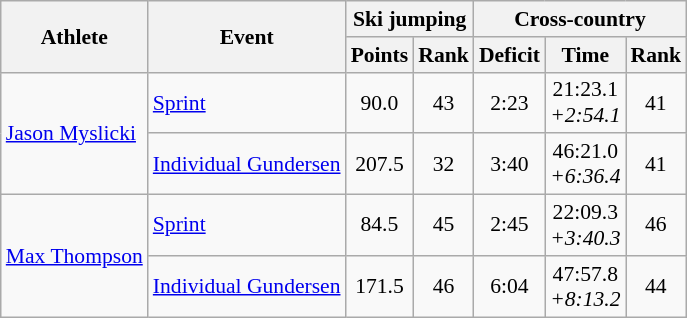<table class="wikitable" style="font-size:90%">
<tr>
<th rowspan="2">Athlete</th>
<th rowspan="2">Event</th>
<th colspan="2">Ski jumping</th>
<th colspan="6">Cross-country</th>
</tr>
<tr>
<th>Points</th>
<th>Rank</th>
<th>Deficit</th>
<th>Time</th>
<th>Rank</th>
</tr>
<tr>
<td rowspan = 2><a href='#'>Jason Myslicki</a></td>
<td><a href='#'>Sprint</a></td>
<td style="text-align:center;">90.0</td>
<td style="text-align:center;">43</td>
<td style="text-align:center;">2:23</td>
<td style="text-align:center;">21:23.1<br> <em>+2:54.1</em></td>
<td style="text-align:center;">41</td>
</tr>
<tr>
<td><a href='#'>Individual Gundersen</a></td>
<td style="text-align:center;">207.5</td>
<td style="text-align:center;">32</td>
<td style="text-align:center;">3:40</td>
<td style="text-align:center;">46:21.0<br> <em>+6:36.4</em></td>
<td style="text-align:center;">41</td>
</tr>
<tr>
<td rowspan = 2><a href='#'>Max Thompson</a></td>
<td><a href='#'>Sprint</a></td>
<td style="text-align:center;">84.5</td>
<td style="text-align:center;">45</td>
<td style="text-align:center;">2:45</td>
<td style="text-align:center;">22:09.3 <br> <em>+3:40.3</em></td>
<td style="text-align:center;">46</td>
</tr>
<tr>
<td><a href='#'>Individual Gundersen</a></td>
<td style="text-align:center;">171.5</td>
<td style="text-align:center;">46</td>
<td style="text-align:center;">6:04</td>
<td style="text-align:center;">47:57.8 <br> <em>+8:13.2</em></td>
<td style="text-align:center;">44</td>
</tr>
</table>
